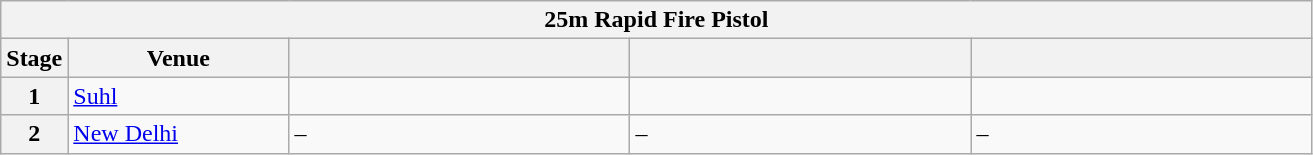<table class="wikitable">
<tr>
<th colspan="5">25m Rapid Fire Pistol</th>
</tr>
<tr>
<th>Stage</th>
<th width=140>Venue</th>
<th width=220></th>
<th width=220></th>
<th width=220></th>
</tr>
<tr>
<th>1</th>
<td> <a href='#'>Suhl</a></td>
<td></td>
<td></td>
<td></td>
</tr>
<tr>
<th>2</th>
<td> <a href='#'>New Delhi</a></td>
<td –>–</td>
<td –>–</td>
<td –>–</td>
</tr>
</table>
